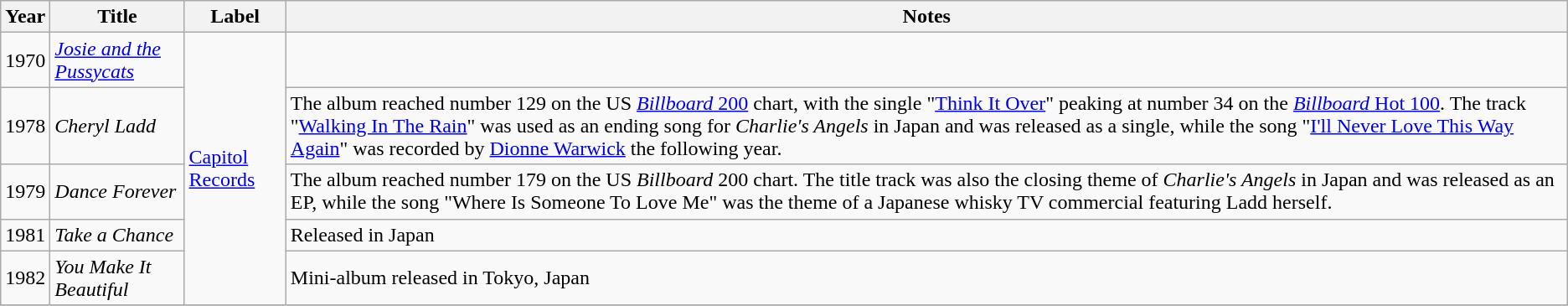<table class="wikitable sortable">
<tr>
<th>Year</th>
<th>Title</th>
<th>Label</th>
<th>Notes</th>
</tr>
<tr>
<td>1970</td>
<td><em><a href='#'>Josie and the Pussycats</a></em></td>
<td rowspan="5"><a href='#'>Capitol Records</a></td>
</tr>
<tr>
<td>1978</td>
<td><em>Cheryl Ladd</em></td>
<td>The album reached number 129 on the US <a href='#'><em>Billboard</em> 200</a> chart, with the single "<a href='#'>Think It Over</a>" peaking at number 34 on the <a href='#'><em>Billboard</em> Hot 100</a>. The track "<a href='#'>Walking In The Rain</a>" was used as an ending song for <em>Charlie's Angels</em> in Japan and was released as a single, while the song "<a href='#'>I'll Never Love This Way Again</a>" was recorded by <a href='#'>Dionne Warwick</a> the following year.</td>
</tr>
<tr>
<td>1979</td>
<td><em>Dance Forever</em></td>
<td>The album reached number 179 on the US <em>Billboard</em> 200 chart. The title track was also the closing theme of <em>Charlie's Angels</em> in Japan and was released as an EP, while the song "Where Is Someone To Love Me" was the theme of a Japanese whisky TV commercial featuring Ladd herself.</td>
</tr>
<tr>
<td>1981</td>
<td><em>Take a Chance</em></td>
<td>Released in Japan</td>
</tr>
<tr>
<td>1982</td>
<td><em>You Make It Beautiful</em></td>
<td>Mini-album released in Tokyo, Japan</td>
</tr>
<tr>
</tr>
</table>
